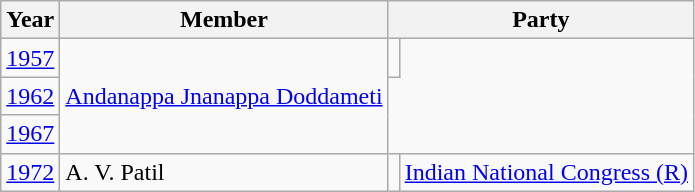<table class="wikitable sortable">
<tr>
<th>Year</th>
<th>Member</th>
<th colspan="2">Party</th>
</tr>
<tr>
<td><a href='#'>1957</a></td>
<td rowspan=3><a href='#'>Andanappa Jnanappa Doddameti</a></td>
<td></td>
</tr>
<tr>
<td><a href='#'>1962</a></td>
</tr>
<tr>
<td><a href='#'>1967</a></td>
</tr>
<tr>
<td><a href='#'>1972</a></td>
<td>A. V. Patil</td>
<td bgcolor=></td>
<td><a href='#'>Indian National Congress (R)</a></td>
</tr>
</table>
